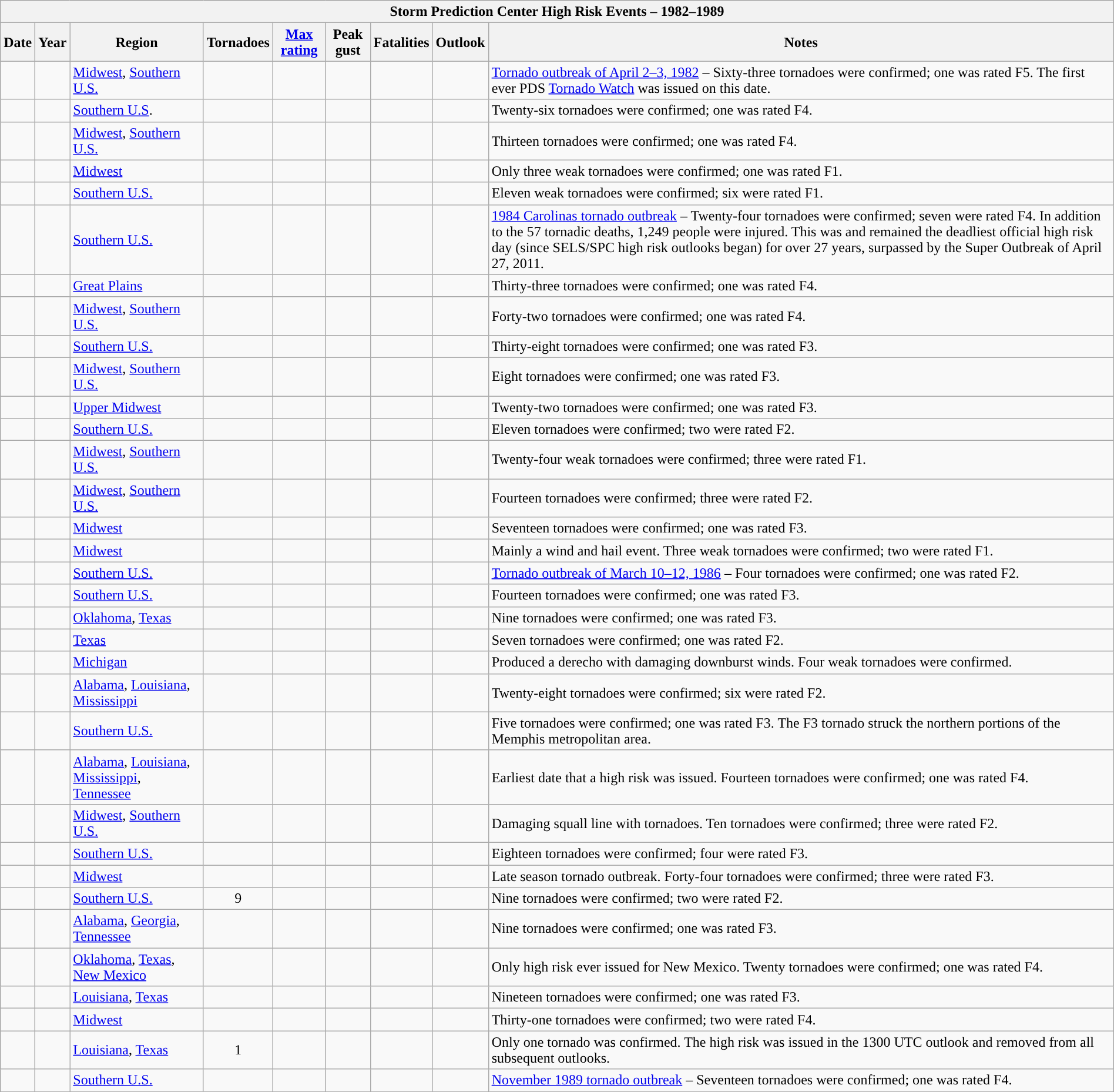<table class="wikitable collapsible sortable" style="width:100%;">
<tr>
<th colspan="9">Storm Prediction Center High Risk Events – 1982–1989</th>
</tr>
<tr>
<th scope="col">Date</th>
<th scope="col">Year</th>
<th scope="col" class="unsortable" style="width:12%;">Region</th>
<th scope="col">Tornadoes</th>
<th scope="col"><a href='#'>Max rating</a></th>
<th scope="col">Peak gust</th>
<th scope="col">Fatalities</th>
<th scope="col" class="unsortable">Outlook</th>
<th scope="col" class="unsortable">Notes</th>
</tr>
<tr>
<td></td>
<td></td>
<td><a href='#'>Midwest</a>, <a href='#'>Southern U.S.</a></td>
<td style="text-align:center;"></td>
<td></td>
<td style="text-align:center;"></td>
<td style="text-align:center;"></td>
<td></td>
<td><a href='#'>Tornado outbreak of April 2–3, 1982</a> – Sixty-three tornadoes were confirmed; one was rated F5. The first ever PDS <a href='#'>Tornado Watch</a> was issued on this date.</td>
</tr>
<tr>
<td></td>
<td></td>
<td><a href='#'>Southern U.S</a>.</td>
<td style="text-align:center;"></td>
<td></td>
<td style="text-align:center;"></td>
<td style="text-align:center;"></td>
<td></td>
<td>Twenty-six tornadoes were confirmed; one was rated F4.</td>
</tr>
<tr>
<td></td>
<td></td>
<td><a href='#'>Midwest</a>, <a href='#'>Southern U.S.</a></td>
<td style="text-align:center;"></td>
<td></td>
<td style="text-align:center;"></td>
<td style="text-align:center;"></td>
<td></td>
<td>Thirteen tornadoes were confirmed; one was rated F4.</td>
</tr>
<tr>
<td></td>
<td></td>
<td><a href='#'>Midwest</a></td>
<td style="text-align:center;"></td>
<td></td>
<td style="text-align:center;"></td>
<td style="text-align:center;"></td>
<td></td>
<td>Only three weak tornadoes were confirmed; one was rated F1.</td>
</tr>
<tr>
<td></td>
<td></td>
<td><a href='#'>Southern U.S.</a></td>
<td style="text-align:center;"></td>
<td></td>
<td style="text-align:center;"></td>
<td style="text-align:center;"></td>
<td></td>
<td>Eleven weak tornadoes were confirmed; six were rated F1.</td>
</tr>
<tr>
<td></td>
<td></td>
<td><a href='#'>Southern U.S.</a></td>
<td style="text-align:center;"></td>
<td></td>
<td style="text-align:center;"></td>
<td style="text-align:center;"></td>
<td></td>
<td><a href='#'>1984 Carolinas tornado outbreak</a> – Twenty-four tornadoes were confirmed; seven were rated F4. In addition to the 57 tornadic deaths, 1,249 people were injured. This was and remained the deadliest official high risk day (since SELS/SPC high risk outlooks began) for over 27 years, surpassed by the Super Outbreak of April 27, 2011.</td>
</tr>
<tr>
<td></td>
<td></td>
<td><a href='#'>Great Plains</a></td>
<td style="text-align:center;"></td>
<td></td>
<td style="text-align:center;"></td>
<td style="text-align:center;"></td>
<td></td>
<td>Thirty-three tornadoes were confirmed; one was rated F4.</td>
</tr>
<tr>
<td></td>
<td></td>
<td><a href='#'>Midwest</a>, <a href='#'>Southern U.S.</a></td>
<td style="text-align:center;"></td>
<td></td>
<td style="text-align:center;"></td>
<td style="text-align:center;"></td>
<td></td>
<td>Forty-two tornadoes were confirmed; one was rated F4.</td>
</tr>
<tr>
<td></td>
<td></td>
<td><a href='#'>Southern U.S.</a></td>
<td style="text-align:center;"></td>
<td></td>
<td style="text-align:center;"></td>
<td style="text-align:center;"></td>
<td></td>
<td>Thirty-eight tornadoes were confirmed; one was rated F3.</td>
</tr>
<tr>
<td></td>
<td></td>
<td><a href='#'>Midwest</a>, <a href='#'>Southern U.S.</a></td>
<td style="text-align:center;"></td>
<td></td>
<td style="text-align:center;"></td>
<td style="text-align:center;"></td>
<td></td>
<td>Eight tornadoes were confirmed; one was rated F3.</td>
</tr>
<tr>
<td></td>
<td></td>
<td><a href='#'>Upper Midwest</a></td>
<td style="text-align:center;"></td>
<td></td>
<td style="text-align:center;"></td>
<td style="text-align:center;"></td>
<td></td>
<td>Twenty-two tornadoes were confirmed; one was rated F3.</td>
</tr>
<tr>
<td></td>
<td></td>
<td><a href='#'>Southern U.S.</a></td>
<td style="text-align:center;"></td>
<td></td>
<td style="text-align:center;"></td>
<td style="text-align:center;"></td>
<td></td>
<td>Eleven tornadoes were confirmed; two were rated F2.</td>
</tr>
<tr>
<td></td>
<td></td>
<td><a href='#'>Midwest</a>, <a href='#'>Southern U.S.</a></td>
<td style="text-align:center;"></td>
<td></td>
<td style="text-align:center;"></td>
<td style="text-align:center;"></td>
<td></td>
<td>Twenty-four weak tornadoes were confirmed; three were rated F1.</td>
</tr>
<tr>
<td></td>
<td></td>
<td><a href='#'>Midwest</a>, <a href='#'>Southern U.S.</a></td>
<td style="text-align:center;"></td>
<td></td>
<td style="text-align:center;"></td>
<td style="text-align:center;"></td>
<td></td>
<td>Fourteen tornadoes were confirmed; three were rated F2.</td>
</tr>
<tr>
<td></td>
<td></td>
<td><a href='#'>Midwest</a></td>
<td style="text-align:center;"></td>
<td></td>
<td style="text-align:center;"></td>
<td style="text-align:center;"></td>
<td></td>
<td>Seventeen tornadoes were confirmed; one was rated F3.</td>
</tr>
<tr>
<td></td>
<td></td>
<td><a href='#'>Midwest</a></td>
<td style="text-align:center;"></td>
<td></td>
<td style="text-align:center;"></td>
<td style="text-align:center;"></td>
<td></td>
<td>Mainly a wind and hail event. Three weak tornadoes were confirmed; two were rated F1.</td>
</tr>
<tr>
<td></td>
<td></td>
<td><a href='#'>Southern U.S.</a></td>
<td style="text-align:center;"></td>
<td></td>
<td style="text-align:center;"></td>
<td style="text-align:center;"></td>
<td></td>
<td><a href='#'>Tornado outbreak of March 10–12, 1986</a> – Four tornadoes were confirmed; one was rated F2.</td>
</tr>
<tr>
<td></td>
<td></td>
<td><a href='#'>Southern U.S.</a></td>
<td style="text-align:center;"></td>
<td></td>
<td style="text-align:center;"></td>
<td style="text-align:center;"></td>
<td></td>
<td>Fourteen tornadoes were confirmed; one was rated F3.</td>
</tr>
<tr>
<td></td>
<td></td>
<td><a href='#'>Oklahoma</a>, <a href='#'>Texas</a></td>
<td style="text-align:center;"></td>
<td></td>
<td style="text-align:center;"></td>
<td style="text-align:center;"></td>
<td></td>
<td>Nine tornadoes were confirmed; one was rated F3.</td>
</tr>
<tr>
<td></td>
<td></td>
<td><a href='#'>Texas</a></td>
<td style="text-align:center;"></td>
<td></td>
<td style="text-align:center;"></td>
<td style="text-align:center;"></td>
<td></td>
<td>Seven tornadoes were confirmed; one was rated F2.</td>
</tr>
<tr>
<td></td>
<td></td>
<td><a href='#'>Michigan</a></td>
<td style="text-align:center;"></td>
<td></td>
<td style="text-align:center;"></td>
<td style="text-align:center;"></td>
<td></td>
<td>Produced a derecho with damaging downburst winds. Four weak tornadoes were confirmed.</td>
</tr>
<tr>
<td></td>
<td></td>
<td><a href='#'>Alabama</a>, <a href='#'>Louisiana</a>, <a href='#'>Mississippi</a></td>
<td style="text-align:center;"></td>
<td></td>
<td style="text-align:center;"></td>
<td style="text-align:center;"></td>
<td></td>
<td>Twenty-eight tornadoes were confirmed; six were rated F2.</td>
</tr>
<tr>
<td></td>
<td></td>
<td><a href='#'>Southern U.S.</a></td>
<td style="text-align:center;"></td>
<td></td>
<td style="text-align:center;"></td>
<td style="text-align:center;"></td>
<td></td>
<td>Five tornadoes were confirmed; one was rated F3. The F3 tornado struck the northern portions of the Memphis metropolitan area.</td>
</tr>
<tr>
<td></td>
<td></td>
<td><a href='#'>Alabama</a>, <a href='#'>Louisiana</a>, <a href='#'>Mississippi</a>, <a href='#'>Tennessee</a></td>
<td style="text-align:center;"></td>
<td></td>
<td style="text-align:center;"></td>
<td style="text-align:center;"></td>
<td></td>
<td>Earliest date that a high risk was issued. Fourteen tornadoes were confirmed; one was rated F4.</td>
</tr>
<tr>
<td></td>
<td></td>
<td><a href='#'>Midwest</a>, <a href='#'>Southern U.S.</a></td>
<td style="text-align:center;"></td>
<td></td>
<td style="text-align:center;"></td>
<td style="text-align:center;"></td>
<td></td>
<td>Damaging squall line with tornadoes. Ten tornadoes were confirmed; three were rated F2.</td>
</tr>
<tr>
<td></td>
<td></td>
<td><a href='#'>Southern U.S.</a></td>
<td style="text-align:center;"></td>
<td></td>
<td style="text-align:center;"></td>
<td style="text-align:center;"></td>
<td></td>
<td>Eighteen tornadoes were confirmed; four were rated F3.</td>
</tr>
<tr>
<td></td>
<td></td>
<td><a href='#'>Midwest</a></td>
<td style="text-align:center;"></td>
<td></td>
<td style="text-align:center;"></td>
<td style="text-align:center;"></td>
<td></td>
<td>Late season tornado outbreak. Forty-four tornadoes were confirmed; three were rated F3.</td>
</tr>
<tr>
<td></td>
<td></td>
<td><a href='#'>Southern U.S.</a></td>
<td style="text-align:center;">9</td>
<td></td>
<td style="text-align:center;"></td>
<td style="text-align:center;"></td>
<td></td>
<td>Nine tornadoes were confirmed; two were rated F2.</td>
</tr>
<tr>
<td></td>
<td></td>
<td><a href='#'>Alabama</a>, <a href='#'>Georgia</a>, <a href='#'>Tennessee</a></td>
<td style="text-align:center;"></td>
<td></td>
<td style="text-align:center;"></td>
<td style="text-align:center;"></td>
<td></td>
<td>Nine tornadoes were confirmed; one was rated F3.</td>
</tr>
<tr>
<td></td>
<td></td>
<td><a href='#'>Oklahoma</a>, <a href='#'>Texas</a>, <a href='#'>New Mexico</a></td>
<td style="text-align:center;"></td>
<td></td>
<td style="text-align:center;"></td>
<td style="text-align:center;"></td>
<td></td>
<td>Only high risk ever issued for New Mexico. Twenty tornadoes were confirmed; one was rated F4.</td>
</tr>
<tr>
<td></td>
<td></td>
<td><a href='#'>Louisiana</a>, <a href='#'>Texas</a></td>
<td style="text-align:center;"></td>
<td></td>
<td style="text-align:center;"></td>
<td style="text-align:center;"></td>
<td></td>
<td>Nineteen tornadoes were confirmed; one was rated F3.</td>
</tr>
<tr>
<td></td>
<td></td>
<td><a href='#'>Midwest</a></td>
<td style="text-align:center;"></td>
<td></td>
<td style="text-align:center;"></td>
<td style="text-align:center;"></td>
<td></td>
<td>Thirty-one tornadoes were confirmed; two were rated F4.</td>
</tr>
<tr>
<td></td>
<td></td>
<td><a href='#'>Louisiana</a>, <a href='#'>Texas</a></td>
<td style="text-align:center;">1</td>
<td></td>
<td style="text-align:center;"></td>
<td style="text-align:center;"></td>
<td></td>
<td>Only one tornado was confirmed. The high risk was issued in the 1300 UTC outlook and removed from all subsequent outlooks.</td>
</tr>
<tr>
<td></td>
<td></td>
<td><a href='#'>Southern U.S.</a></td>
<td style="text-align:center;"></td>
<td></td>
<td style="text-align:center;"></td>
<td style="text-align:center;"></td>
<td></td>
<td><a href='#'>November 1989 tornado outbreak</a> – Seventeen tornadoes were confirmed; one was rated F4.</td>
</tr>
</table>
